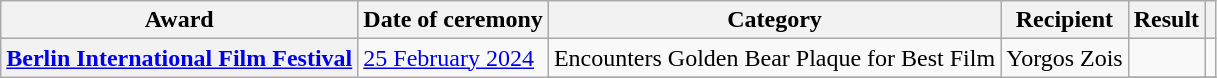<table class="wikitable sortable plainrowheaders">
<tr>
<th>Award</th>
<th>Date of ceremony</th>
<th>Category</th>
<th>Recipient</th>
<th>Result</th>
<th></th>
</tr>
<tr>
<th scope="row" rowspan="2"><a href='#'>Berlin International Film Festival</a></th>
<td rowspan="2"><a href='#'>25 February 2024</a></td>
<td>Encounters Golden Bear Plaque for Best Film</td>
<td rowspan="2">Yorgos Zois</td>
<td></td>
<td align="center" rowspan="1"></td>
</tr>
<tr>
</tr>
</table>
